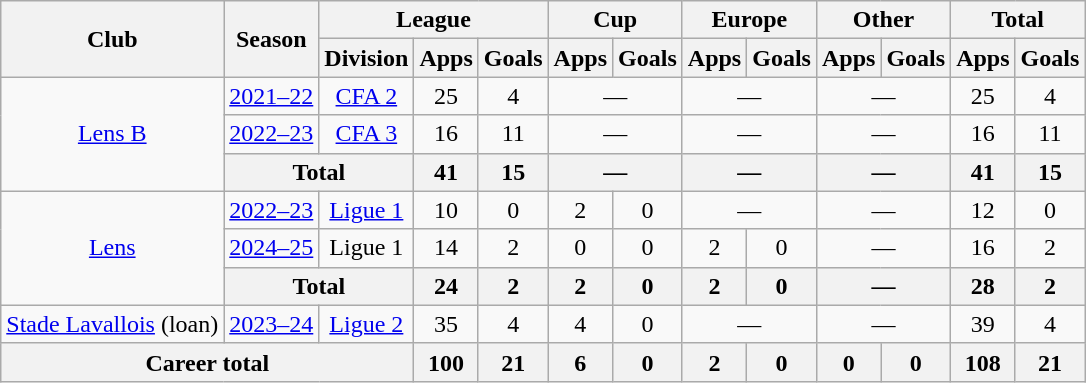<table class="wikitable" style="text-align:center">
<tr>
<th rowspan="2">Club</th>
<th rowspan="2">Season</th>
<th colspan="3">League</th>
<th colspan="2">Cup</th>
<th colspan="2">Europe</th>
<th colspan="2">Other</th>
<th colspan="2">Total</th>
</tr>
<tr>
<th>Division</th>
<th>Apps</th>
<th>Goals</th>
<th>Apps</th>
<th>Goals</th>
<th>Apps</th>
<th>Goals</th>
<th>Apps</th>
<th>Goals</th>
<th>Apps</th>
<th>Goals</th>
</tr>
<tr>
<td rowspan="3"><a href='#'>Lens B</a></td>
<td><a href='#'>2021–22</a></td>
<td><a href='#'>CFA 2</a></td>
<td>25</td>
<td>4</td>
<td colspan="2">—</td>
<td colspan="2">—</td>
<td colspan="2">—</td>
<td>25</td>
<td>4</td>
</tr>
<tr>
<td><a href='#'>2022–23</a></td>
<td><a href='#'>CFA 3</a></td>
<td>16</td>
<td>11</td>
<td colspan="2">—</td>
<td colspan="2">—</td>
<td colspan="2">—</td>
<td>16</td>
<td>11</td>
</tr>
<tr>
<th colspan="2">Total</th>
<th>41</th>
<th>15</th>
<th colspan="2">—</th>
<th colspan="2">—</th>
<th colspan="2">—</th>
<th>41</th>
<th>15</th>
</tr>
<tr>
<td rowspan="3"><a href='#'>Lens</a></td>
<td><a href='#'>2022–23</a></td>
<td><a href='#'>Ligue 1</a></td>
<td>10</td>
<td>0</td>
<td>2</td>
<td>0</td>
<td colspan="2">—</td>
<td colspan="2">—</td>
<td>12</td>
<td>0</td>
</tr>
<tr>
<td><a href='#'>2024–25</a></td>
<td>Ligue 1</td>
<td>14</td>
<td>2</td>
<td>0</td>
<td>0</td>
<td>2</td>
<td>0</td>
<td colspan="2">—</td>
<td>16</td>
<td>2</td>
</tr>
<tr>
<th colspan="2">Total</th>
<th>24</th>
<th>2</th>
<th>2</th>
<th>0</th>
<th>2</th>
<th>0</th>
<th colspan="2">—</th>
<th>28</th>
<th>2</th>
</tr>
<tr>
<td><a href='#'>Stade Lavallois</a> (loan)</td>
<td><a href='#'>2023–24</a></td>
<td><a href='#'>Ligue 2</a></td>
<td>35</td>
<td>4</td>
<td>4</td>
<td>0</td>
<td colspan="2">—</td>
<td colspan="2">—</td>
<td>39</td>
<td>4</td>
</tr>
<tr>
<th colspan="3">Career total</th>
<th>100</th>
<th>21</th>
<th>6</th>
<th>0</th>
<th>2</th>
<th>0</th>
<th>0</th>
<th>0</th>
<th>108</th>
<th>21</th>
</tr>
</table>
